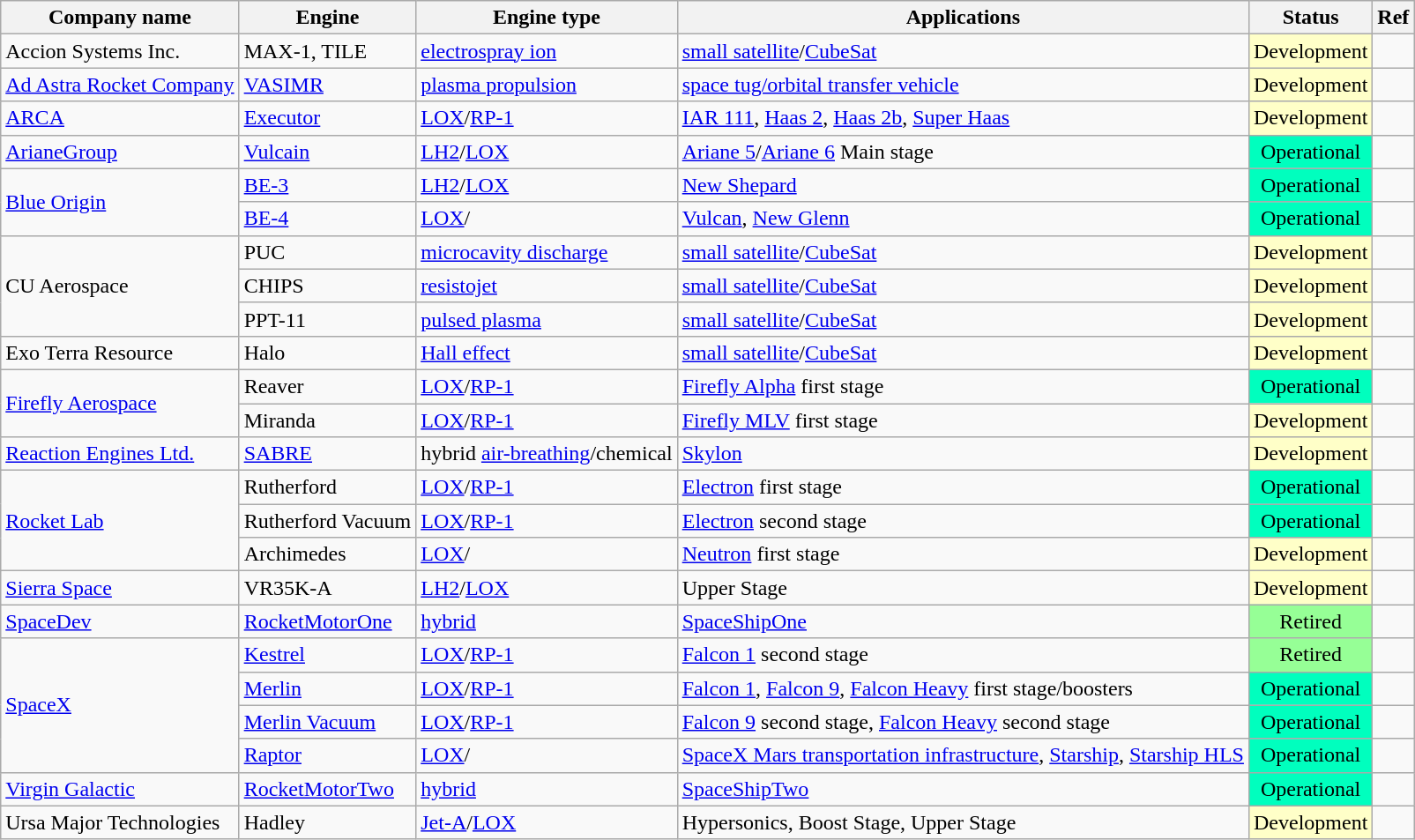<table class="wikitable sortable">
<tr>
<th>Company name</th>
<th>Engine</th>
<th>Engine type</th>
<th>Applications</th>
<th>Status</th>
<th>Ref</th>
</tr>
<tr>
<td>Accion Systems Inc.</td>
<td>MAX-1, TILE</td>
<td><a href='#'>electrospray ion</a></td>
<td><a href='#'>small satellite</a>/<a href='#'>CubeSat</a></td>
<td style="text-align: center; background: rgb(255,255,200)">Development</td>
<td></td>
</tr>
<tr>
<td><a href='#'>Ad Astra Rocket Company</a></td>
<td><a href='#'>VASIMR</a></td>
<td><a href='#'>plasma propulsion</a></td>
<td><a href='#'>space tug/orbital transfer vehicle</a></td>
<td style="text-align: center; background: rgb(255,255,200)">Development</td>
<td></td>
</tr>
<tr>
<td><a href='#'>ARCA</a></td>
<td><a href='#'>Executor</a></td>
<td><a href='#'>LOX</a>/<a href='#'>RP-1</a></td>
<td><a href='#'>IAR 111</a>, <a href='#'>Haas 2</a>, <a href='#'>Haas 2b</a>, <a href='#'>Super Haas</a></td>
<td style="text-align: center; background: rgb(255,255,200)">Development</td>
<td></td>
</tr>
<tr>
<td><a href='#'>ArianeGroup</a></td>
<td><a href='#'>Vulcain</a></td>
<td><a href='#'>LH2</a>/<a href='#'>LOX</a></td>
<td><a href='#'>Ariane 5</a>/<a href='#'>Ariane 6</a> Main stage</td>
<td style="text-align: center; background: rgb(0,255,190)">Operational</td>
<td></td>
</tr>
<tr>
<td rowspan="2"><a href='#'>Blue Origin</a></td>
<td><a href='#'>BE-3</a></td>
<td><a href='#'>LH2</a>/<a href='#'>LOX</a></td>
<td><a href='#'>New Shepard</a></td>
<td style="text-align: center; background: rgb(0,255,190)">Operational</td>
<td></td>
</tr>
<tr>
<td><a href='#'>BE-4</a></td>
<td><a href='#'>LOX</a>/<a href='#'></a></td>
<td><a href='#'>Vulcan</a>, <a href='#'>New Glenn</a></td>
<td style="text-align: center; background: rgb(0,255,190)">Operational</td>
<td></td>
</tr>
<tr>
<td rowspan="3">CU Aerospace</td>
<td>PUC</td>
<td><a href='#'>microcavity discharge</a></td>
<td><a href='#'>small satellite</a>/<a href='#'>CubeSat</a></td>
<td style="text-align: center; background: rgb(255,255,200)">Development</td>
<td></td>
</tr>
<tr>
<td>CHIPS</td>
<td><a href='#'>resistojet</a></td>
<td><a href='#'>small satellite</a>/<a href='#'>CubeSat</a></td>
<td style="text-align: center; background: rgb(255,255,200)">Development</td>
<td></td>
</tr>
<tr>
<td>PPT-11</td>
<td><a href='#'>pulsed plasma</a></td>
<td><a href='#'>small satellite</a>/<a href='#'>CubeSat</a></td>
<td style="text-align: center; background: rgb(255,255,200)">Development</td>
<td></td>
</tr>
<tr>
<td>Exo Terra Resource</td>
<td>Halo</td>
<td><a href='#'>Hall effect</a></td>
<td><a href='#'>small satellite</a>/<a href='#'>CubeSat</a></td>
<td style="text-align: center; background: rgb(255,255,200)">Development</td>
<td></td>
</tr>
<tr>
<td rowspan="2"><a href='#'>Firefly Aerospace</a></td>
<td>Reaver</td>
<td><a href='#'>LOX</a>/<a href='#'>RP-1</a></td>
<td><a href='#'>Firefly Alpha</a> first stage</td>
<td style="text-align: center; background: rgb(0,255,190)">Operational</td>
<td></td>
</tr>
<tr>
<td>Miranda</td>
<td><a href='#'>LOX</a>/<a href='#'>RP-1</a></td>
<td><a href='#'>Firefly MLV</a> first stage</td>
<td style="text-align: center; background: rgb(255,255,200)">Development</td>
<td></td>
</tr>
<tr>
<td><a href='#'>Reaction Engines Ltd.</a></td>
<td><a href='#'>SABRE</a></td>
<td>hybrid <a href='#'>air-breathing</a>/chemical</td>
<td><a href='#'>Skylon</a></td>
<td style="text-align: center; background: rgb(255,255,200)">Development</td>
<td></td>
</tr>
<tr>
<td rowspan="3"><a href='#'>Rocket Lab</a></td>
<td>Rutherford</td>
<td><a href='#'>LOX</a>/<a href='#'>RP-1</a></td>
<td><a href='#'>Electron</a> first stage</td>
<td style="text-align: center; background: rgb(0,255,190)">Operational</td>
<td></td>
</tr>
<tr>
<td>Rutherford Vacuum</td>
<td><a href='#'>LOX</a>/<a href='#'>RP-1</a></td>
<td><a href='#'>Electron</a> second stage</td>
<td style="text-align: center; background: rgb(0,255,190)">Operational</td>
<td></td>
</tr>
<tr>
<td>Archimedes</td>
<td><a href='#'>LOX</a>/<a href='#'></a></td>
<td><a href='#'>Neutron</a> first stage</td>
<td style="text-align: center; background: rgb(255,255,200)">Development</td>
<td></td>
</tr>
<tr>
<td><a href='#'>Sierra Space</a></td>
<td>VR35K-A</td>
<td><a href='#'>LH2</a>/<a href='#'>LOX</a></td>
<td>Upper Stage</td>
<td style="text-align: center; background: rgb(255,255,200)">Development</td>
<td></td>
</tr>
<tr>
<td><a href='#'>SpaceDev</a></td>
<td><a href='#'>RocketMotorOne</a></td>
<td><a href='#'>hybrid</a></td>
<td><a href='#'>SpaceShipOne</a></td>
<td style="text-align: center; background: rgb(150,255,150)">Retired</td>
<td></td>
</tr>
<tr>
<td rowspan="4"><a href='#'>SpaceX</a></td>
<td><a href='#'>Kestrel</a></td>
<td><a href='#'>LOX</a>/<a href='#'>RP-1</a></td>
<td><a href='#'>Falcon 1</a> second stage</td>
<td style="text-align: center; background: rgb(150,255,150)">Retired</td>
<td></td>
</tr>
<tr>
<td><a href='#'>Merlin</a></td>
<td><a href='#'>LOX</a>/<a href='#'>RP-1</a></td>
<td><a href='#'>Falcon 1</a>, <a href='#'>Falcon 9</a>, <a href='#'>Falcon Heavy</a> first stage/boosters</td>
<td style="text-align: center; background: rgb(0,255,190)">Operational</td>
<td></td>
</tr>
<tr>
<td><a href='#'>Merlin Vacuum</a></td>
<td><a href='#'>LOX</a>/<a href='#'>RP-1</a></td>
<td><a href='#'>Falcon 9</a> second stage, <a href='#'>Falcon Heavy</a> second stage</td>
<td style="text-align: center; background: rgb(0,255,190)">Operational</td>
<td></td>
</tr>
<tr>
<td><a href='#'>Raptor</a></td>
<td><a href='#'>LOX</a>/<a href='#'></a></td>
<td><a href='#'>SpaceX Mars transportation infrastructure</a>, <a href='#'>Starship</a>, <a href='#'>Starship HLS</a></td>
<td style="text-align: center; background: rgb(0,255,190)">Operational</td>
<td></td>
</tr>
<tr>
<td><a href='#'>Virgin Galactic</a></td>
<td><a href='#'>RocketMotorTwo</a></td>
<td><a href='#'>hybrid</a></td>
<td><a href='#'>SpaceShipTwo</a></td>
<td style="text-align: center; background: rgb(0,255,190)">Operational</td>
</tr>
<tr>
<td>Ursa Major Technologies</td>
<td>Hadley</td>
<td><a href='#'>Jet-A</a>/<a href='#'>LOX</a></td>
<td>Hypersonics, Boost Stage, Upper Stage</td>
<td style="text-align: center; background: rgb(255,255,200)">Development</td>
<td></td>
</tr>
</table>
